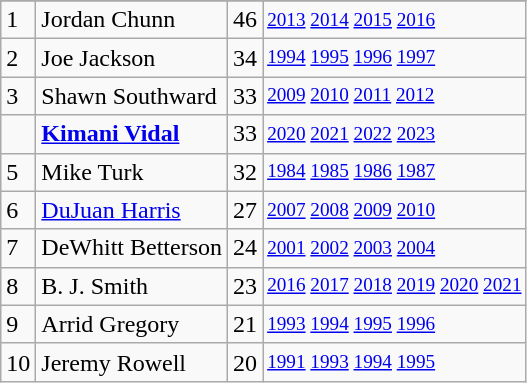<table class="wikitable">
<tr>
</tr>
<tr>
<td>1</td>
<td>Jordan Chunn</td>
<td>46</td>
<td style="font-size:80%;"><a href='#'>2013</a> <a href='#'>2014</a> <a href='#'>2015</a> <a href='#'>2016</a></td>
</tr>
<tr>
<td>2</td>
<td>Joe Jackson</td>
<td>34</td>
<td style="font-size:80%;"><a href='#'>1994</a> <a href='#'>1995</a> <a href='#'>1996</a> <a href='#'>1997</a></td>
</tr>
<tr>
<td>3</td>
<td>Shawn Southward</td>
<td>33</td>
<td style="font-size:80%;"><a href='#'>2009</a> <a href='#'>2010</a> <a href='#'>2011</a> <a href='#'>2012</a></td>
</tr>
<tr>
<td></td>
<td><strong><a href='#'>Kimani Vidal</a></strong></td>
<td>33</td>
<td style="font-size:80%;"><a href='#'>2020</a> <a href='#'>2021</a> <a href='#'>2022</a> <a href='#'>2023</a></td>
</tr>
<tr>
<td>5</td>
<td>Mike Turk</td>
<td>32</td>
<td style="font-size:80%;"><a href='#'>1984</a> <a href='#'>1985</a> <a href='#'>1986</a> <a href='#'>1987</a></td>
</tr>
<tr>
<td>6</td>
<td><a href='#'>DuJuan Harris</a></td>
<td>27</td>
<td style="font-size:80%;"><a href='#'>2007</a> <a href='#'>2008</a> <a href='#'>2009</a> <a href='#'>2010</a></td>
</tr>
<tr>
<td>7</td>
<td>DeWhitt Betterson</td>
<td>24</td>
<td style="font-size:80%;"><a href='#'>2001</a> <a href='#'>2002</a> <a href='#'>2003</a> <a href='#'>2004</a></td>
</tr>
<tr>
<td>8</td>
<td>B. J. Smith</td>
<td>23</td>
<td style="font-size:80%;"><a href='#'>2016</a> <a href='#'>2017</a> <a href='#'>2018</a> <a href='#'>2019</a> <a href='#'>2020</a> <a href='#'>2021</a></td>
</tr>
<tr>
<td>9</td>
<td>Arrid Gregory</td>
<td>21</td>
<td style="font-size:80%;"><a href='#'>1993</a> <a href='#'>1994</a> <a href='#'>1995</a> <a href='#'>1996</a></td>
</tr>
<tr>
<td>10</td>
<td>Jeremy Rowell</td>
<td>20</td>
<td style="font-size:80%;"><a href='#'>1991</a> <a href='#'>1993</a> <a href='#'>1994</a> <a href='#'>1995</a></td>
</tr>
</table>
